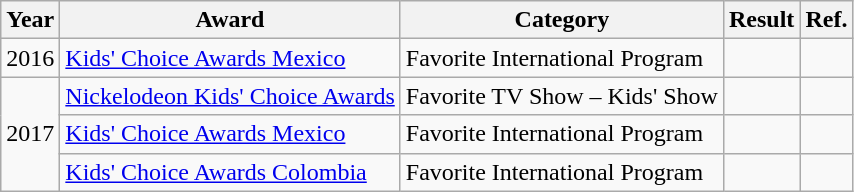<table class="wikitable">
<tr>
<th>Year</th>
<th>Award</th>
<th>Category</th>
<th>Result</th>
<th>Ref.</th>
</tr>
<tr>
<td>2016</td>
<td><a href='#'>Kids' Choice Awards Mexico</a></td>
<td>Favorite International Program</td>
<td></td>
<td></td>
</tr>
<tr>
<td rowspan="3">2017</td>
<td><a href='#'>Nickelodeon Kids' Choice Awards</a></td>
<td>Favorite TV Show – Kids' Show</td>
<td></td>
<td style="text-align:center;"></td>
</tr>
<tr>
<td><a href='#'>Kids' Choice Awards Mexico</a></td>
<td>Favorite International Program</td>
<td></td>
<td></td>
</tr>
<tr>
<td><a href='#'>Kids' Choice Awards Colombia</a></td>
<td>Favorite International Program</td>
<td></td>
<td></td>
</tr>
</table>
